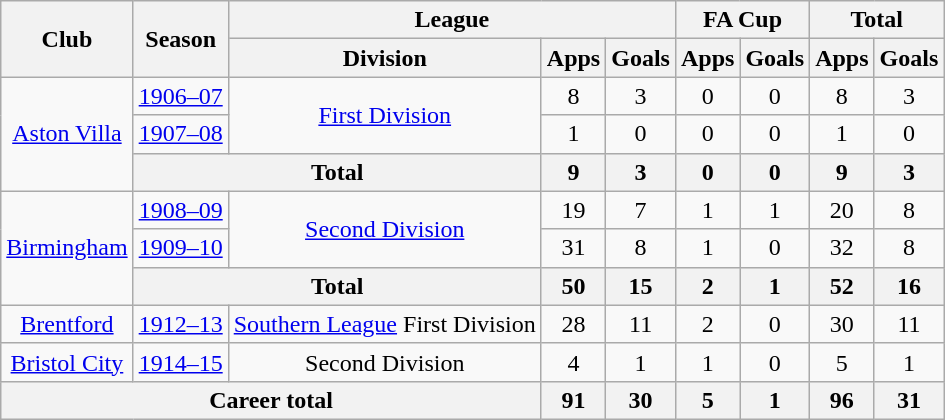<table class="wikitable" style="text-align: center;">
<tr>
<th rowspan="2">Club</th>
<th rowspan="2">Season</th>
<th colspan="3">League</th>
<th colspan="2">FA Cup</th>
<th colspan="2">Total</th>
</tr>
<tr>
<th>Division</th>
<th>Apps</th>
<th>Goals</th>
<th>Apps</th>
<th>Goals</th>
<th>Apps</th>
<th>Goals</th>
</tr>
<tr>
<td rowspan="3"><a href='#'>Aston Villa</a></td>
<td><a href='#'>1906–07</a></td>
<td rowspan="2"><a href='#'>First Division</a></td>
<td>8</td>
<td>3</td>
<td>0</td>
<td>0</td>
<td>8</td>
<td>3</td>
</tr>
<tr>
<td><a href='#'>1907–08</a></td>
<td>1</td>
<td>0</td>
<td>0</td>
<td>0</td>
<td>1</td>
<td>0</td>
</tr>
<tr>
<th colspan="2">Total</th>
<th>9</th>
<th>3</th>
<th>0</th>
<th>0</th>
<th>9</th>
<th>3</th>
</tr>
<tr>
<td rowspan="3"><a href='#'>Birmingham</a></td>
<td><a href='#'>1908–09</a></td>
<td rowspan="2"><a href='#'>Second Division</a></td>
<td>19</td>
<td>7</td>
<td>1</td>
<td>1</td>
<td>20</td>
<td>8</td>
</tr>
<tr>
<td><a href='#'>1909–10</a></td>
<td>31</td>
<td>8</td>
<td>1</td>
<td>0</td>
<td>32</td>
<td>8</td>
</tr>
<tr>
<th colspan="2">Total</th>
<th>50</th>
<th>15</th>
<th>2</th>
<th>1</th>
<th>52</th>
<th>16</th>
</tr>
<tr>
<td><a href='#'>Brentford</a></td>
<td><a href='#'>1912–13</a></td>
<td><a href='#'>Southern League</a> First Division</td>
<td>28</td>
<td>11</td>
<td>2</td>
<td>0</td>
<td>30</td>
<td>11</td>
</tr>
<tr>
<td><a href='#'>Bristol City</a></td>
<td><a href='#'>1914–15</a></td>
<td>Second Division</td>
<td>4</td>
<td>1</td>
<td>1</td>
<td>0</td>
<td>5</td>
<td>1</td>
</tr>
<tr>
<th colspan="3">Career total</th>
<th>91</th>
<th>30</th>
<th>5</th>
<th>1</th>
<th>96</th>
<th>31</th>
</tr>
</table>
